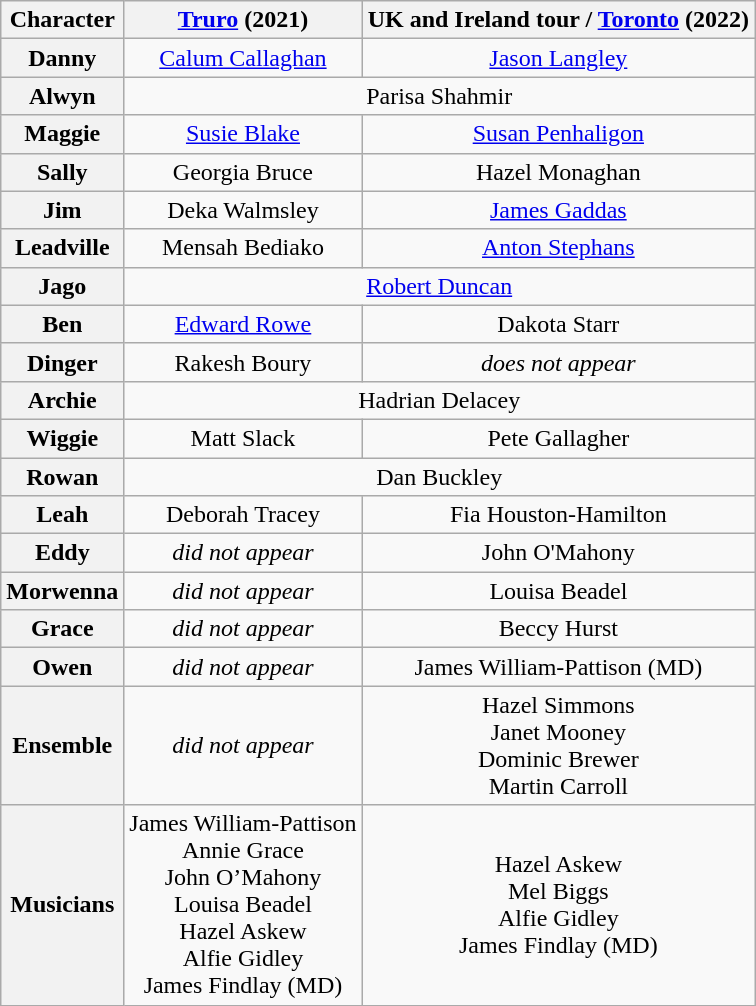<table class="wikitable">
<tr>
<th>Character</th>
<th><a href='#'>Truro</a> (2021)</th>
<th>UK and Ireland tour / <a href='#'>Toronto</a> (2022)</th>
</tr>
<tr>
<th>Danny</th>
<td align="center"><a href='#'>Calum Callaghan</a></td>
<td align="center"><a href='#'>Jason Langley</a></td>
</tr>
<tr>
<th>Alwyn</th>
<td colspan="2" align="center">Parisa Shahmir</td>
</tr>
<tr>
<th>Maggie</th>
<td align="center"><a href='#'>Susie Blake</a></td>
<td align="center"><a href='#'>Susan Penhaligon</a></td>
</tr>
<tr>
<th>Sally</th>
<td align="center">Georgia Bruce</td>
<td align="center">Hazel Monaghan</td>
</tr>
<tr>
<th>Jim</th>
<td align="center">Deka Walmsley</td>
<td align="center"><a href='#'>James Gaddas</a></td>
</tr>
<tr>
<th>Leadville</th>
<td align="center">Mensah Bediako</td>
<td align="center"><a href='#'>Anton Stephans</a></td>
</tr>
<tr>
<th>Jago</th>
<td colspan="2" align="center"><a href='#'>Robert Duncan</a></td>
</tr>
<tr>
<th>Ben</th>
<td align="center"><a href='#'>Edward Rowe</a></td>
<td align="center">Dakota Starr</td>
</tr>
<tr>
<th>Dinger</th>
<td align="center">Rakesh Boury</td>
<td align="center"><em>does not appear</em></td>
</tr>
<tr>
<th>Archie</th>
<td colspan="2" align="center">Hadrian Delacey</td>
</tr>
<tr>
<th>Wiggie</th>
<td align="center">Matt Slack</td>
<td align="center">Pete Gallagher</td>
</tr>
<tr>
<th>Rowan</th>
<td colspan="2" align="center">Dan Buckley</td>
</tr>
<tr>
<th>Leah</th>
<td align="center">Deborah Tracey</td>
<td align="center">Fia Houston-Hamilton</td>
</tr>
<tr>
<th>Eddy</th>
<td align="center"><em>did not appear</em></td>
<td align="center">John O'Mahony</td>
</tr>
<tr>
<th>Morwenna</th>
<td align="center"><em>did not appear</em></td>
<td align="center">Louisa Beadel</td>
</tr>
<tr>
<th>Grace</th>
<td align="center"><em>did not appear</em></td>
<td align="center">Beccy Hurst</td>
</tr>
<tr>
<th>Owen</th>
<td align="center"><em>did not appear</em></td>
<td align="center">James William-Pattison (MD)</td>
</tr>
<tr>
<th>Ensemble</th>
<td align="center"><em>did not appear</em></td>
<td align="center">Hazel Simmons<br>Janet Mooney<br>Dominic Brewer<br>Martin Carroll</td>
</tr>
<tr>
<th>Musicians</th>
<td align="center">James William-Pattison<br>Annie Grace<br>John O’Mahony<br>Louisa Beadel<br>Hazel Askew<br>Alfie Gidley<br>James Findlay (MD)</td>
<td align="center">Hazel Askew<br>Mel Biggs<br>Alfie Gidley<br>James Findlay (MD)</td>
</tr>
</table>
